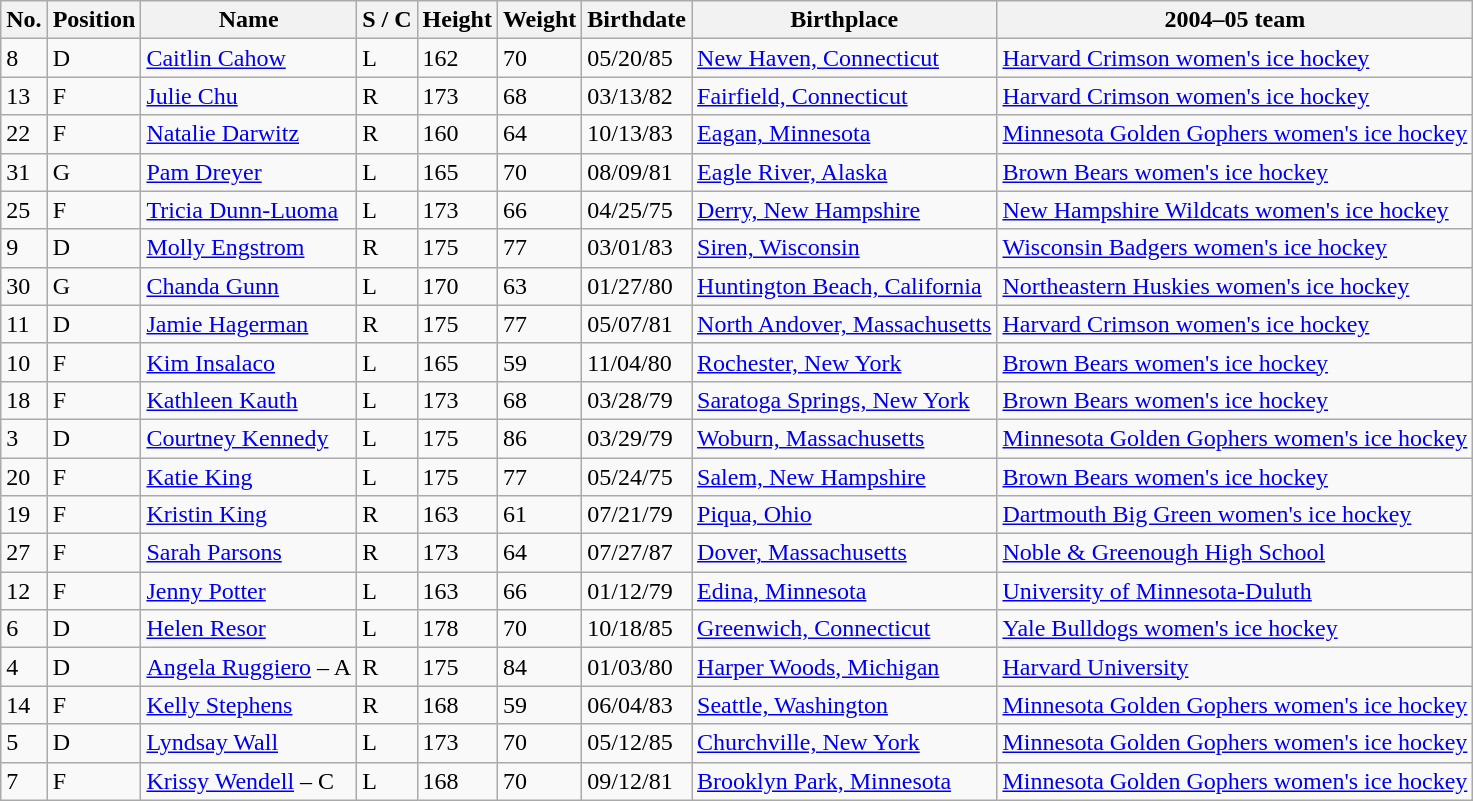<table class="wikitable">
<tr>
<th>No.</th>
<th>Position</th>
<th>Name</th>
<th>S / C</th>
<th>Height</th>
<th>Weight</th>
<th>Birthdate</th>
<th>Birthplace</th>
<th>2004–05 team</th>
</tr>
<tr>
<td>8</td>
<td>D</td>
<td><a href='#'>Caitlin Cahow</a></td>
<td>L</td>
<td>162</td>
<td>70</td>
<td>05/20/85</td>
<td><a href='#'>New Haven, Connecticut</a></td>
<td><a href='#'>Harvard Crimson women's ice hockey</a></td>
</tr>
<tr>
<td>13</td>
<td>F</td>
<td><a href='#'>Julie Chu</a></td>
<td>R</td>
<td>173</td>
<td>68</td>
<td>03/13/82</td>
<td><a href='#'>Fairfield, Connecticut</a></td>
<td><a href='#'>Harvard Crimson women's ice hockey</a></td>
</tr>
<tr>
<td>22</td>
<td>F</td>
<td><a href='#'>Natalie Darwitz</a></td>
<td>R</td>
<td>160</td>
<td>64</td>
<td>10/13/83</td>
<td><a href='#'>Eagan, Minnesota</a></td>
<td><a href='#'>Minnesota Golden Gophers women's ice hockey</a></td>
</tr>
<tr>
<td>31</td>
<td>G</td>
<td><a href='#'>Pam Dreyer</a></td>
<td>L</td>
<td>165</td>
<td>70</td>
<td>08/09/81</td>
<td><a href='#'>Eagle River, Alaska</a></td>
<td><a href='#'>Brown Bears women's ice hockey</a></td>
</tr>
<tr>
<td>25</td>
<td>F</td>
<td><a href='#'>Tricia Dunn-Luoma</a></td>
<td>L</td>
<td>173</td>
<td>66</td>
<td>04/25/75</td>
<td><a href='#'>Derry, New Hampshire</a></td>
<td><a href='#'>New Hampshire Wildcats women's ice hockey</a></td>
</tr>
<tr>
<td>9</td>
<td>D</td>
<td><a href='#'>Molly Engstrom</a></td>
<td>R</td>
<td>175</td>
<td>77</td>
<td>03/01/83</td>
<td><a href='#'>Siren, Wisconsin</a></td>
<td><a href='#'>Wisconsin Badgers women's ice hockey</a></td>
</tr>
<tr>
<td>30</td>
<td>G</td>
<td><a href='#'>Chanda Gunn</a></td>
<td>L</td>
<td>170</td>
<td>63</td>
<td>01/27/80</td>
<td><a href='#'>Huntington Beach, California</a></td>
<td><a href='#'>Northeastern Huskies women's ice hockey</a></td>
</tr>
<tr>
<td>11</td>
<td>D</td>
<td><a href='#'>Jamie Hagerman</a></td>
<td>R</td>
<td>175</td>
<td>77</td>
<td>05/07/81</td>
<td><a href='#'>North Andover, Massachusetts</a></td>
<td><a href='#'>Harvard Crimson women's ice hockey</a></td>
</tr>
<tr>
<td>10</td>
<td>F</td>
<td><a href='#'>Kim Insalaco</a></td>
<td>L</td>
<td>165</td>
<td>59</td>
<td>11/04/80</td>
<td><a href='#'>Rochester, New York</a></td>
<td><a href='#'>Brown Bears women's ice hockey</a></td>
</tr>
<tr>
<td>18</td>
<td>F</td>
<td><a href='#'>Kathleen Kauth</a></td>
<td>L</td>
<td>173</td>
<td>68</td>
<td>03/28/79</td>
<td><a href='#'>Saratoga Springs, New York</a></td>
<td><a href='#'>Brown Bears women's ice hockey</a></td>
</tr>
<tr>
<td>3</td>
<td>D</td>
<td><a href='#'>Courtney Kennedy</a></td>
<td>L</td>
<td>175</td>
<td>86</td>
<td>03/29/79</td>
<td><a href='#'>Woburn, Massachusetts</a></td>
<td><a href='#'>Minnesota Golden Gophers women's ice hockey</a></td>
</tr>
<tr>
<td>20</td>
<td>F</td>
<td><a href='#'>Katie King</a></td>
<td>L</td>
<td>175</td>
<td>77</td>
<td>05/24/75</td>
<td><a href='#'>Salem, New Hampshire</a></td>
<td><a href='#'>Brown Bears women's ice hockey</a></td>
</tr>
<tr>
<td>19</td>
<td>F</td>
<td><a href='#'>Kristin King</a></td>
<td>R</td>
<td>163</td>
<td>61</td>
<td>07/21/79</td>
<td><a href='#'>Piqua, Ohio</a></td>
<td><a href='#'>Dartmouth Big Green women's ice hockey</a></td>
</tr>
<tr>
<td>27</td>
<td>F</td>
<td><a href='#'>Sarah Parsons</a></td>
<td>R</td>
<td>173</td>
<td>64</td>
<td>07/27/87</td>
<td><a href='#'>Dover, Massachusetts</a></td>
<td><a href='#'>Noble & Greenough High School</a></td>
</tr>
<tr>
<td>12</td>
<td>F</td>
<td><a href='#'>Jenny Potter</a></td>
<td>L</td>
<td>163</td>
<td>66</td>
<td>01/12/79</td>
<td><a href='#'>Edina, Minnesota</a></td>
<td><a href='#'>University of Minnesota-Duluth</a></td>
</tr>
<tr>
<td>6</td>
<td>D</td>
<td><a href='#'>Helen Resor</a></td>
<td>L</td>
<td>178</td>
<td>70</td>
<td>10/18/85</td>
<td><a href='#'>Greenwich, Connecticut</a></td>
<td><a href='#'>Yale Bulldogs women's ice hockey</a></td>
</tr>
<tr>
<td>4</td>
<td>D</td>
<td><a href='#'>Angela Ruggiero</a> – A</td>
<td>R</td>
<td>175</td>
<td>84</td>
<td>01/03/80</td>
<td><a href='#'>Harper Woods, Michigan</a></td>
<td><a href='#'>Harvard University</a></td>
</tr>
<tr>
<td>14</td>
<td>F</td>
<td><a href='#'>Kelly Stephens</a></td>
<td>R</td>
<td>168</td>
<td>59</td>
<td>06/04/83</td>
<td><a href='#'>Seattle, Washington</a></td>
<td><a href='#'>Minnesota Golden Gophers women's ice hockey</a></td>
</tr>
<tr>
<td>5</td>
<td>D</td>
<td><a href='#'>Lyndsay Wall</a></td>
<td>L</td>
<td>173</td>
<td>70</td>
<td>05/12/85</td>
<td><a href='#'>Churchville, New York</a></td>
<td><a href='#'>Minnesota Golden Gophers women's ice hockey</a></td>
</tr>
<tr>
<td>7</td>
<td>F</td>
<td><a href='#'>Krissy Wendell</a> – C</td>
<td>L</td>
<td>168</td>
<td>70</td>
<td>09/12/81</td>
<td><a href='#'>Brooklyn Park, Minnesota</a></td>
<td><a href='#'>Minnesota Golden Gophers women's ice hockey</a></td>
</tr>
</table>
